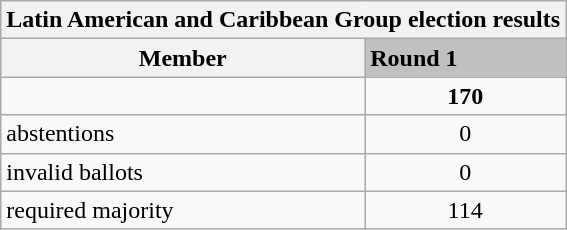<table class="wikitable collapsible">
<tr>
<th colspan="2">Latin American and Caribbean Group election results</th>
</tr>
<tr>
<th>Member</th>
<td style="background:silver;"><strong>Round 1</strong></td>
</tr>
<tr>
<td></td>
<td style="text-align:center;"><strong>170</strong></td>
</tr>
<tr>
<td>abstentions</td>
<td style="text-align:center;">0</td>
</tr>
<tr>
<td>invalid ballots</td>
<td style="text-align:center;">0</td>
</tr>
<tr>
<td>required majority</td>
<td style="text-align:center;">114</td>
</tr>
</table>
